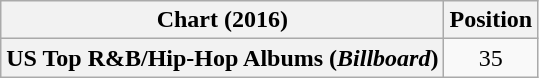<table class="wikitable plainrowheaders" style="text-align:center">
<tr>
<th scope="col">Chart (2016)</th>
<th scope="col">Position</th>
</tr>
<tr>
<th scope="row">US Top R&B/Hip-Hop Albums (<em>Billboard</em>)</th>
<td>35</td>
</tr>
</table>
